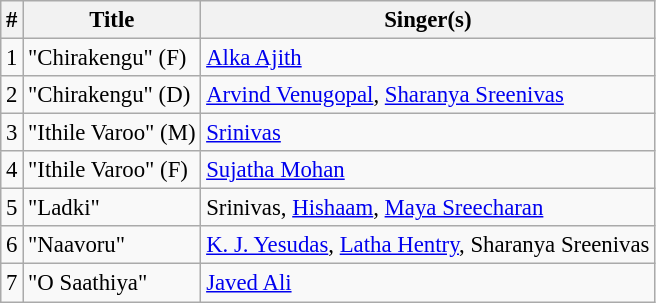<table class="wikitable" style="font-size:95%;">
<tr>
<th>#</th>
<th>Title</th>
<th>Singer(s)</th>
</tr>
<tr>
<td>1</td>
<td>"Chirakengu" (F)</td>
<td><a href='#'>Alka Ajith</a></td>
</tr>
<tr>
<td>2</td>
<td>"Chirakengu" (D)</td>
<td><a href='#'>Arvind Venugopal</a>, <a href='#'>Sharanya Sreenivas</a></td>
</tr>
<tr>
<td>3</td>
<td>"Ithile Varoo" (M)</td>
<td><a href='#'>Srinivas</a></td>
</tr>
<tr>
<td>4</td>
<td>"Ithile Varoo" (F)</td>
<td><a href='#'>Sujatha Mohan</a></td>
</tr>
<tr>
<td>5</td>
<td>"Ladki"</td>
<td>Srinivas, <a href='#'>Hishaam</a>, <a href='#'>Maya Sreecharan</a></td>
</tr>
<tr>
<td>6</td>
<td>"Naavoru"</td>
<td><a href='#'>K. J. Yesudas</a>, <a href='#'>Latha Hentry</a>, Sharanya Sreenivas</td>
</tr>
<tr>
<td>7</td>
<td>"O Saathiya"</td>
<td><a href='#'>Javed Ali</a></td>
</tr>
</table>
